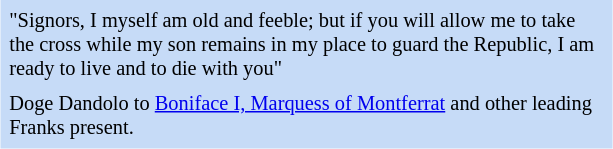<table class="toccolours" style="float: right; margin-left: 1em; margin-right: 2em; font-size: 85%; background:#c6dbf7; color:black; width:30em; max-width: 40%;" cellspacing="5">
<tr>
<td style="text-align: left;">"Signors, I myself am old and feeble; but if you will allow me to take the cross while my son remains in my place to guard the Republic, I am ready to live and to die with you"</td>
</tr>
<tr>
<td style="text-align: left;">Doge Dandolo to <a href='#'>Boniface I, Marquess of Montferrat</a> and other leading Franks present.</td>
</tr>
</table>
